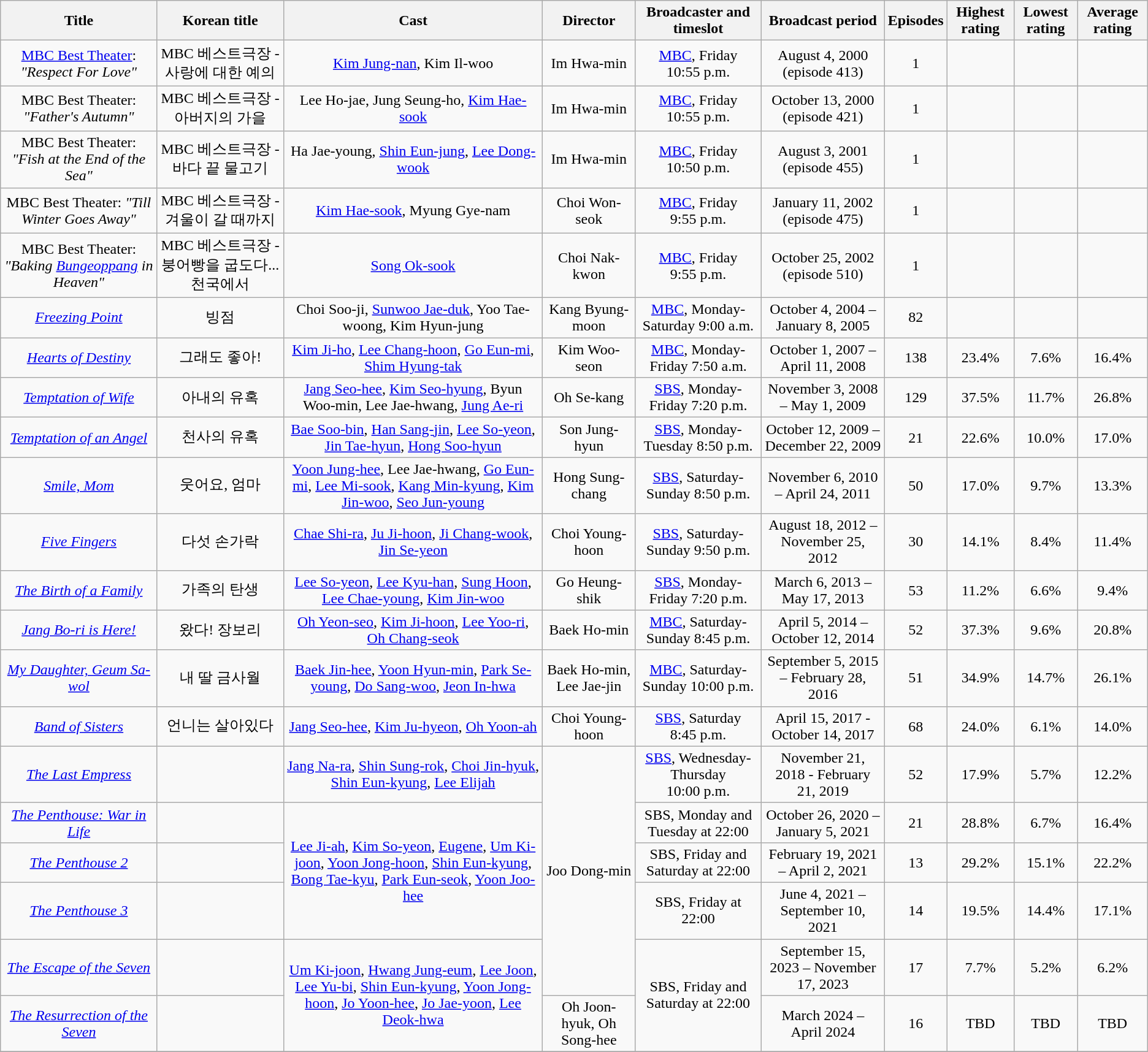<table class="wikitable sortable">
<tr>
<th align="center">Title</th>
<th align="center">Korean title</th>
<th align="center">Cast</th>
<th align="center">Director</th>
<th align="center">Broadcaster and timeslot</th>
<th align="center">Broadcast period</th>
<th align="center">Episodes</th>
<th align="center">Highest rating</th>
<th align="center">Lowest rating</th>
<th align="center">Average rating</th>
</tr>
<tr>
<td align="center"><a href='#'>MBC Best Theater</a>: <em>"Respect For Love"</em></td>
<td align="center">MBC 베스트극장 - 사랑에 대한 예의</td>
<td align="center"><a href='#'>Kim Jung-nan</a>, Kim Il-woo</td>
<td align="center">Im Hwa-min</td>
<td align="center"><a href='#'>MBC</a>, Friday 10:55 p.m.</td>
<td align="center">August 4, 2000 (episode 413)</td>
<td align="center">1</td>
<td align="center"></td>
<td align="center"></td>
<td align="center"></td>
</tr>
<tr>
<td align="center">MBC Best Theater: <em>"Father's Autumn"</em></td>
<td align="center">MBC 베스트극장 - 아버지의 가을</td>
<td align="center">Lee Ho-jae, Jung Seung-ho, <a href='#'>Kim Hae-sook</a></td>
<td align="center">Im Hwa-min</td>
<td align="center"><a href='#'>MBC</a>, Friday 10:55 p.m.</td>
<td align="center">October 13, 2000 (episode 421)</td>
<td align="center">1</td>
<td align="center"></td>
<td align="center"></td>
<td align="center"></td>
</tr>
<tr>
<td align="center">MBC Best Theater: <em>"Fish at the End of the Sea"</em></td>
<td align="center">MBC 베스트극장 - 바다 끝 물고기</td>
<td align="center">Ha Jae-young, <a href='#'>Shin Eun-jung</a>, <a href='#'>Lee Dong-wook</a></td>
<td align="center">Im Hwa-min</td>
<td align="center"><a href='#'>MBC</a>, Friday 10:50 p.m.</td>
<td align="center">August 3, 2001 (episode 455)</td>
<td align="center">1</td>
<td align="center"></td>
<td align="center"></td>
<td align="center"></td>
</tr>
<tr>
<td align="center">MBC Best Theater: <em>"Till Winter Goes Away"</em></td>
<td align="center">MBC 베스트극장 - 겨울이 갈 때까지</td>
<td align="center"><a href='#'>Kim Hae-sook</a>, Myung Gye-nam</td>
<td align="center">Choi Won-seok</td>
<td align="center"><a href='#'>MBC</a>, Friday 9:55 p.m.</td>
<td align="center">January 11, 2002 (episode 475)</td>
<td align="center">1</td>
<td align="center"></td>
<td align="center"></td>
<td align="center"></td>
</tr>
<tr>
<td align="center">MBC Best Theater: <em>"Baking <a href='#'>Bungeoppang</a> in Heaven"</em></td>
<td align="center">MBC 베스트극장 - 붕어빵을 굽도다... 천국에서</td>
<td align="center"><a href='#'>Song Ok-sook</a></td>
<td align="center">Choi Nak-kwon</td>
<td align="center"><a href='#'>MBC</a>, Friday 9:55 p.m.</td>
<td align="center">October 25, 2002 (episode 510)</td>
<td align="center">1</td>
<td align="center"></td>
<td align="center"></td>
<td align="center"></td>
</tr>
<tr>
<td align="center"><em><a href='#'>Freezing Point</a></em></td>
<td align="center">빙점</td>
<td align="center">Choi Soo-ji, <a href='#'>Sunwoo Jae-duk</a>, Yoo Tae-woong, Kim Hyun-jung</td>
<td align="center">Kang Byung-moon</td>
<td align="center"><a href='#'>MBC</a>, Monday-Saturday 9:00 a.m.</td>
<td align="center">October 4, 2004 – January 8, 2005</td>
<td align="center">82</td>
<td align="center"></td>
<td align="center"></td>
<td align="center"></td>
</tr>
<tr>
<td align="center"><em><a href='#'>Hearts of Destiny</a></em></td>
<td align="center">그래도 좋아!</td>
<td align="center"><a href='#'>Kim Ji-ho</a>, <a href='#'>Lee Chang-hoon</a>, <a href='#'>Go Eun-mi</a>, <a href='#'>Shim Hyung-tak</a></td>
<td align="center">Kim Woo-seon</td>
<td align="center"><a href='#'>MBC</a>, Monday-Friday 7:50 a.m.</td>
<td align="center">October 1, 2007 – April 11, 2008</td>
<td align="center">138</td>
<td align="center">23.4%</td>
<td align="center">7.6%</td>
<td align="center">16.4%</td>
</tr>
<tr>
<td align="center"><em><a href='#'>Temptation of Wife</a></em></td>
<td align="center">아내의 유혹</td>
<td align="center"><a href='#'>Jang Seo-hee</a>, <a href='#'>Kim Seo-hyung</a>, Byun Woo-min, Lee Jae-hwang, <a href='#'>Jung Ae-ri</a></td>
<td align="center">Oh Se-kang</td>
<td align="center"><a href='#'>SBS</a>, Monday-Friday 7:20 p.m.</td>
<td align="center">November 3, 2008 – May 1, 2009</td>
<td align="center">129</td>
<td align="center">37.5%</td>
<td align="center">11.7%</td>
<td align="center">26.8%</td>
</tr>
<tr>
<td align="center"><em><a href='#'>Temptation of an Angel</a></em></td>
<td align="center">천사의 유혹</td>
<td align="center"><a href='#'>Bae Soo-bin</a>, <a href='#'>Han Sang-jin</a>, <a href='#'>Lee So-yeon</a>, <a href='#'>Jin Tae-hyun</a>, <a href='#'>Hong Soo-hyun</a></td>
<td align="center">Son Jung-hyun</td>
<td align="center"><a href='#'>SBS</a>, Monday-Tuesday 8:50 p.m.</td>
<td align="center">October 12, 2009 – December 22, 2009</td>
<td align="center">21</td>
<td align="center">22.6%</td>
<td align="center">10.0%</td>
<td align="center">17.0%</td>
</tr>
<tr>
<td align="center"><em><a href='#'>Smile, Mom</a></em></td>
<td align="center">웃어요, 엄마</td>
<td align="center"><a href='#'>Yoon Jung-hee</a>, Lee Jae-hwang, <a href='#'>Go Eun-mi</a>, <a href='#'>Lee Mi-sook</a>, <a href='#'>Kang Min-kyung</a>, <a href='#'>Kim Jin-woo</a>, <a href='#'>Seo Jun-young</a></td>
<td align="center">Hong Sung-chang</td>
<td align="center"><a href='#'>SBS</a>, Saturday-Sunday 8:50 p.m.</td>
<td align="center">November 6, 2010 – April 24, 2011</td>
<td align="center">50</td>
<td align="center">17.0%</td>
<td align="center">9.7%</td>
<td align="center">13.3%</td>
</tr>
<tr>
<td align="center"><em><a href='#'>Five Fingers</a></em></td>
<td align="center">다섯 손가락</td>
<td align="center"><a href='#'>Chae Shi-ra</a>, <a href='#'>Ju Ji-hoon</a>, <a href='#'>Ji Chang-wook</a>, <a href='#'>Jin Se-yeon</a></td>
<td align="center">Choi Young-hoon</td>
<td align="center"><a href='#'>SBS</a>, Saturday-Sunday 9:50 p.m.</td>
<td align="center">August 18, 2012 – November 25, 2012</td>
<td align="center">30</td>
<td align="center">14.1%</td>
<td align="center">8.4%</td>
<td align="center">11.4%</td>
</tr>
<tr>
<td align="center"><em><a href='#'>The Birth of a Family</a></em></td>
<td align="center">가족의 탄생</td>
<td align="center"><a href='#'>Lee So-yeon</a>, <a href='#'>Lee Kyu-han</a>, <a href='#'>Sung Hoon</a>, <a href='#'>Lee Chae-young</a>, <a href='#'>Kim Jin-woo</a></td>
<td align="center">Go Heung-shik</td>
<td align="center"><a href='#'>SBS</a>, Monday-Friday 7:20 p.m.</td>
<td align="center">March 6, 2013 – May 17, 2013</td>
<td align="center">53</td>
<td align="center">11.2%</td>
<td align="center">6.6%</td>
<td align="center">9.4%</td>
</tr>
<tr>
<td align="center"><em><a href='#'>Jang Bo-ri is Here!</a></em></td>
<td align="center">왔다! 장보리</td>
<td align="center"><a href='#'>Oh Yeon-seo</a>, <a href='#'>Kim Ji-hoon</a>, <a href='#'>Lee Yoo-ri</a>, <a href='#'>Oh Chang-seok</a></td>
<td align="center">Baek Ho-min</td>
<td align="center"><a href='#'>MBC</a>, Saturday-Sunday 8:45 p.m.</td>
<td align="center">April 5, 2014 – October 12, 2014</td>
<td align="center">52</td>
<td align="center">37.3%</td>
<td align="center">9.6%</td>
<td align="center">20.8%</td>
</tr>
<tr>
<td align="center"><em><a href='#'>My Daughter, Geum Sa-wol</a></em></td>
<td align="center">내 딸 금사월</td>
<td align="center"><a href='#'>Baek Jin-hee</a>, <a href='#'>Yoon Hyun-min</a>, <a href='#'>Park Se-young</a>, <a href='#'>Do Sang-woo</a>, <a href='#'>Jeon In-hwa</a></td>
<td align="center">Baek Ho-min, Lee Jae-jin</td>
<td align="center"><a href='#'>MBC</a>, Saturday-Sunday 10:00 p.m.</td>
<td align="center">September 5, 2015 – February 28, 2016</td>
<td align="center">51</td>
<td align="center">34.9%</td>
<td align="center">14.7%</td>
<td align="center">26.1%</td>
</tr>
<tr>
<td align="center"><em><a href='#'>Band of Sisters</a></em></td>
<td align="center">언니는 살아있다</td>
<td align="center"><a href='#'>Jang Seo-hee</a>, <a href='#'>Kim Ju-hyeon</a>, <a href='#'>Oh Yoon-ah</a></td>
<td align="center">Choi Young-hoon</td>
<td align="center"><a href='#'>SBS</a>, Saturday 8:45 p.m.</td>
<td align="center">April 15, 2017 - October 14, 2017</td>
<td align="center">68</td>
<td align="center">24.0%</td>
<td align="center">6.1%</td>
<td align="center">14.0%</td>
</tr>
<tr>
<td align="center"><em><a href='#'>The Last Empress</a></em></td>
<td align="center"></td>
<td align="center"><a href='#'>Jang Na-ra</a>, <a href='#'>Shin Sung-rok</a>, <a href='#'>Choi Jin-hyuk</a>, <a href='#'>Shin Eun-kyung</a>, <a href='#'>Lee Elijah</a></td>
<td rowspan="5" align="center">Joo Dong-min</td>
<td align="center"><a href='#'>SBS</a>, Wednesday-Thursday 10:00 p.m.</td>
<td align="center">November 21, 2018 - February 21, 2019</td>
<td align="center">52</td>
<td align="center">17.9%</td>
<td align="center">5.7%</td>
<td align="center">12.2%</td>
</tr>
<tr>
<td align="center"><em><a href='#'>The Penthouse: War in Life</a></em></td>
<td align="center"></td>
<td align="center" rowspan="3"><a href='#'>Lee Ji-ah</a>, <a href='#'>Kim So-yeon</a>, <a href='#'>Eugene</a>, <a href='#'>Um Ki-joon</a>, <a href='#'>Yoon Jong-hoon</a>, <a href='#'>Shin Eun-kyung</a>, <a href='#'>Bong Tae-kyu</a>, <a href='#'>Park Eun-seok</a>, <a href='#'>Yoon Joo-hee</a></td>
<td align="center">SBS, Monday and Tuesday at 22:00</td>
<td align="center">October 26, 2020 – January 5, 2021</td>
<td align="center">21</td>
<td align="center">28.8%</td>
<td align="center">6.7%</td>
<td align="center">16.4%</td>
</tr>
<tr>
<td align="center"><em><a href='#'>The Penthouse 2</a></em></td>
<td align="center"></td>
<td align="center">SBS, Friday and Saturday at 22:00</td>
<td align="center">February 19, 2021 – April 2, 2021</td>
<td align="center">13</td>
<td align="center">29.2%</td>
<td align="center">15.1%</td>
<td align="center">22.2%</td>
</tr>
<tr>
<td align="center"><em><a href='#'>The Penthouse 3</a></em></td>
<td align="center"></td>
<td align="center">SBS, Friday at 22:00</td>
<td align="center">June 4, 2021 – September 10, 2021</td>
<td align="center">14</td>
<td align="center">19.5%</td>
<td align="center">14.4%</td>
<td align="center">17.1%</td>
</tr>
<tr>
<td align="center"><em><a href='#'>The Escape of the Seven</a></em></td>
<td align="center"></td>
<td rowspan="2" align="center"><a href='#'>Um Ki-joon</a>, <a href='#'>Hwang Jung-eum</a>, <a href='#'>Lee Joon</a>, <a href='#'>Lee Yu-bi</a>, <a href='#'>Shin Eun-kyung</a>, <a href='#'>Yoon Jong-hoon</a>, <a href='#'>Jo Yoon-hee</a>, <a href='#'>Jo Jae-yoon</a>, <a href='#'>Lee Deok-hwa</a></td>
<td rowspan="2" align="center">SBS, Friday and Saturday at 22:00</td>
<td align="center">September 15, 2023 – November 17, 2023</td>
<td align="center">17</td>
<td align="center">7.7%</td>
<td align="center">5.2%</td>
<td align="center">6.2%</td>
</tr>
<tr>
<td align="center"><em><a href='#'>The Resurrection of the Seven</a></em></td>
<td align="center"></td>
<td align="center">Oh Joon-hyuk, Oh Song-hee</td>
<td align="center">March 2024 – April 2024</td>
<td align="center">16</td>
<td align="center">TBD</td>
<td align="center">TBD</td>
<td align="center">TBD</td>
</tr>
<tr>
</tr>
</table>
